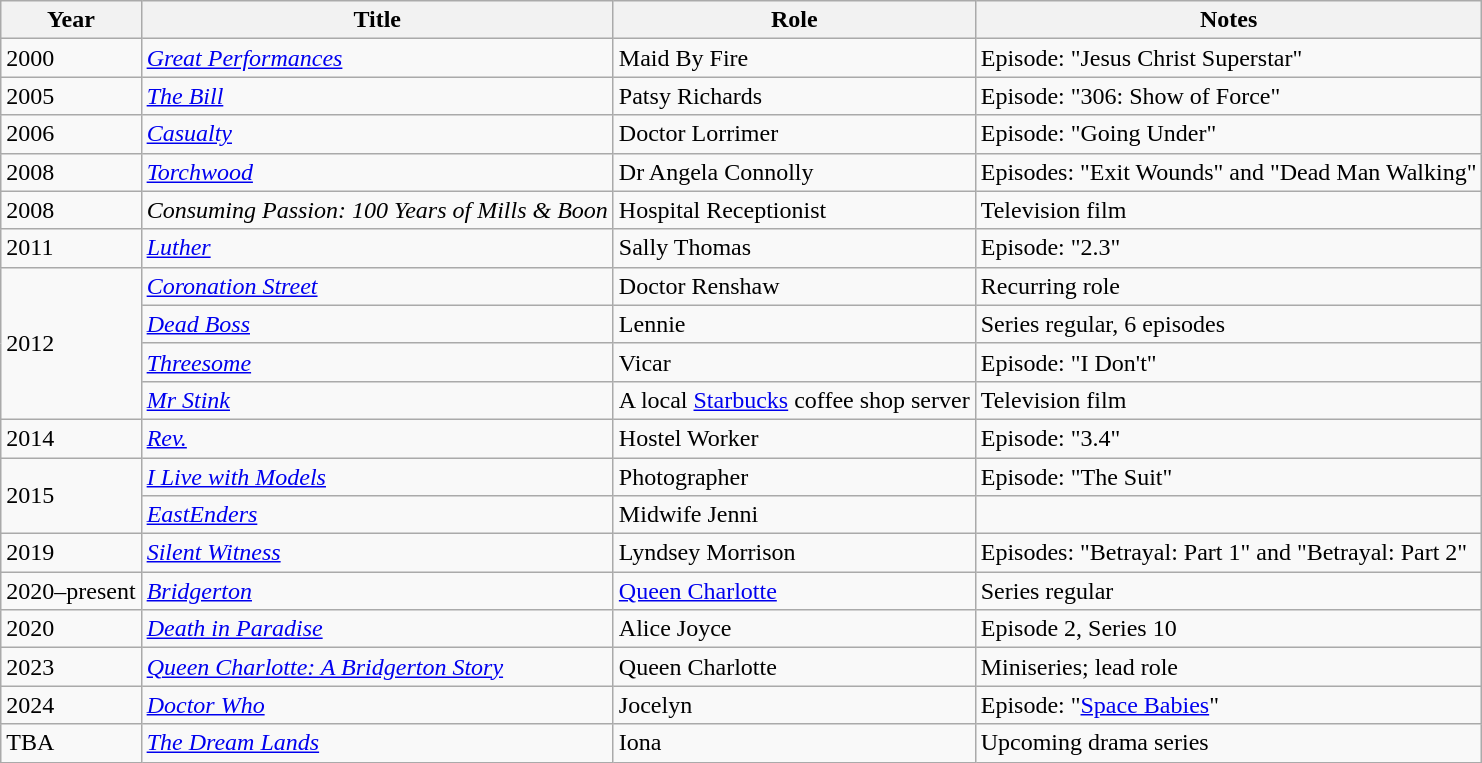<table class="wikitable sortable">
<tr>
<th>Year</th>
<th>Title</th>
<th>Role</th>
<th class="unsortable">Notes</th>
</tr>
<tr>
<td>2000</td>
<td><em><a href='#'>Great Performances</a></em></td>
<td>Maid By Fire</td>
<td>Episode: "Jesus Christ Superstar"</td>
</tr>
<tr>
<td>2005</td>
<td><em><a href='#'>The Bill</a></em></td>
<td>Patsy Richards</td>
<td>Episode: "306: Show of Force"</td>
</tr>
<tr>
<td>2006</td>
<td><em><a href='#'>Casualty</a></em></td>
<td>Doctor Lorrimer</td>
<td>Episode: "Going Under"</td>
</tr>
<tr>
<td>2008</td>
<td><em><a href='#'>Torchwood</a></em></td>
<td>Dr Angela Connolly</td>
<td>Episodes: "Exit Wounds" and "Dead Man Walking"</td>
</tr>
<tr>
<td>2008</td>
<td><em>Consuming Passion: 100 Years of Mills & Boon</em></td>
<td>Hospital Receptionist</td>
<td>Television film</td>
</tr>
<tr>
<td>2011</td>
<td><em><a href='#'>Luther</a></em></td>
<td>Sally Thomas</td>
<td>Episode: "2.3"</td>
</tr>
<tr>
<td rowspan="4">2012</td>
<td><em><a href='#'>Coronation Street</a></em></td>
<td>Doctor Renshaw</td>
<td>Recurring role</td>
</tr>
<tr>
<td><em><a href='#'>Dead Boss</a></em></td>
<td>Lennie</td>
<td>Series regular, 6 episodes</td>
</tr>
<tr>
<td><em><a href='#'>Threesome</a></em></td>
<td>Vicar</td>
<td>Episode: "I Don't"</td>
</tr>
<tr>
<td><em><a href='#'>Mr Stink</a></em></td>
<td>A local <a href='#'>Starbucks</a> coffee shop server</td>
<td>Television film</td>
</tr>
<tr>
<td>2014</td>
<td><em><a href='#'>Rev.</a> </em></td>
<td>Hostel Worker</td>
<td>Episode: "3.4"</td>
</tr>
<tr>
<td rowspan="2">2015</td>
<td><em><a href='#'>I Live with Models</a></em></td>
<td>Photographer</td>
<td>Episode: "The Suit"</td>
</tr>
<tr>
<td><em><a href='#'>EastEnders</a></em></td>
<td>Midwife Jenni</td>
<td></td>
</tr>
<tr>
<td>2019</td>
<td><em><a href='#'>Silent Witness</a></em></td>
<td>Lyndsey Morrison</td>
<td>Episodes: "Betrayal: Part 1" and "Betrayal: Part 2"</td>
</tr>
<tr>
<td>2020–present</td>
<td><em><a href='#'>Bridgerton</a></em></td>
<td><a href='#'>Queen Charlotte</a></td>
<td>Series regular</td>
</tr>
<tr>
<td>2020</td>
<td><em><a href='#'>Death in Paradise</a></em></td>
<td>Alice Joyce</td>
<td>Episode 2, Series 10</td>
</tr>
<tr>
<td>2023</td>
<td><em><a href='#'>Queen Charlotte: A Bridgerton Story</a></em></td>
<td>Queen Charlotte</td>
<td>Miniseries; lead role</td>
</tr>
<tr>
<td>2024</td>
<td><em><a href='#'>Doctor Who</a></em></td>
<td>Jocelyn</td>
<td>Episode: "<a href='#'>Space Babies</a>"</td>
</tr>
<tr>
<td>TBA</td>
<td><em><a href='#'>The Dream Lands</a></em></td>
<td>Iona</td>
<td>Upcoming drama series</td>
</tr>
</table>
